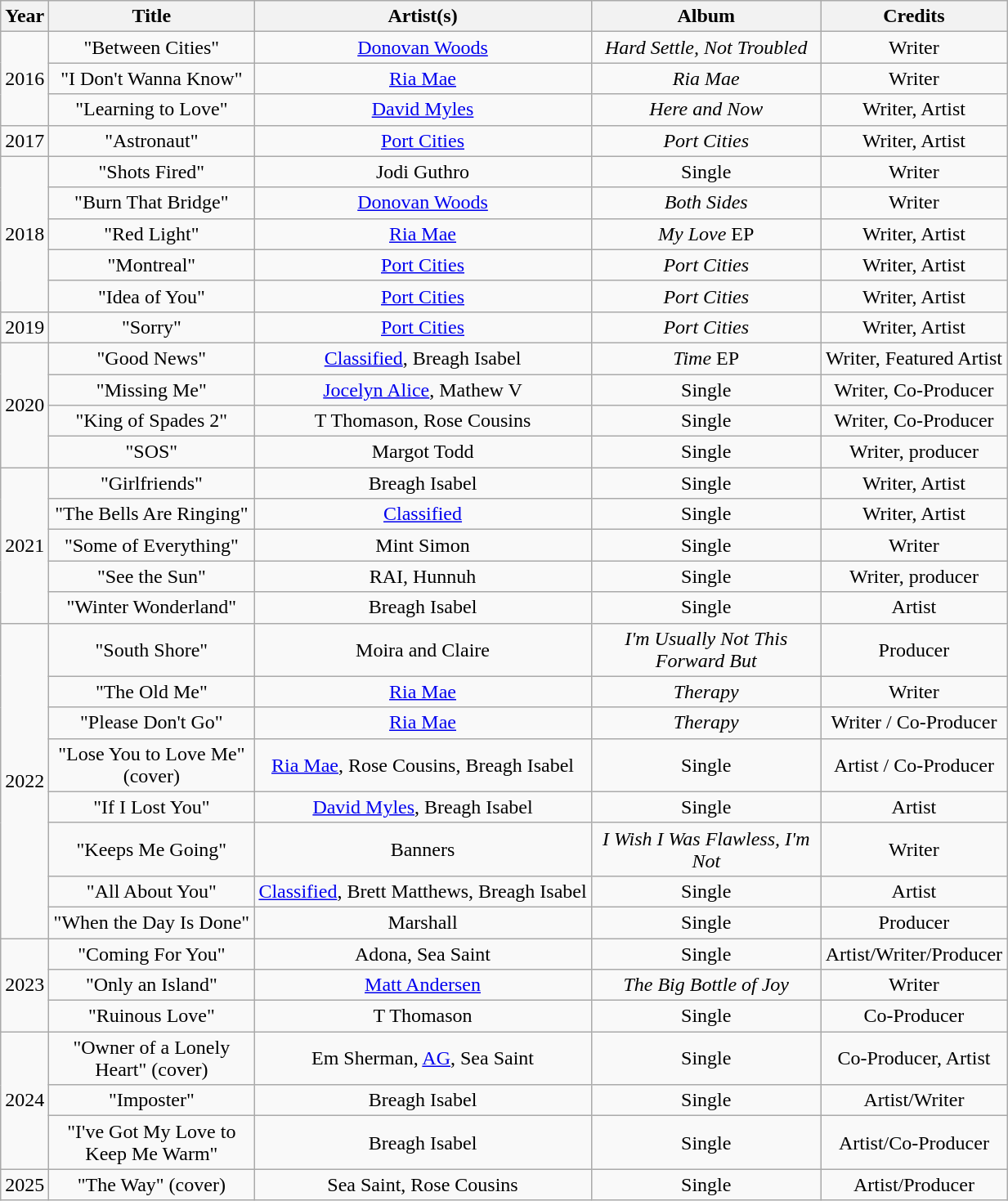<table class="wikitable plainrowheaders" style="text-align:center;">
<tr>
<th scope="col">Year</th>
<th scope="col" style="width:160px;">Title</th>
<th scope="col">Artist(s)</th>
<th scope="col" style="width:180px;">Album</th>
<th scope="col">Credits</th>
</tr>
<tr>
<td rowspan="3">2016</td>
<td>"Between Cities"</td>
<td><a href='#'>Donovan Woods</a></td>
<td><em>Hard Settle, Not Troubled</em></td>
<td>Writer</td>
</tr>
<tr>
<td>"I Don't Wanna Know"</td>
<td><a href='#'>Ria Mae</a></td>
<td><em>Ria Mae</em></td>
<td>Writer</td>
</tr>
<tr>
<td>"Learning to Love"</td>
<td><a href='#'>David Myles</a></td>
<td><em>Here and Now</em></td>
<td>Writer, Artist</td>
</tr>
<tr>
<td>2017</td>
<td>"Astronaut"</td>
<td><a href='#'>Port Cities</a></td>
<td><em>Port Cities</em></td>
<td>Writer, Artist</td>
</tr>
<tr>
<td rowspan="5">2018</td>
<td>"Shots Fired"</td>
<td>Jodi Guthro</td>
<td>Single</td>
<td>Writer</td>
</tr>
<tr>
<td>"Burn That Bridge"</td>
<td><a href='#'>Donovan Woods</a></td>
<td><em>Both Sides</em></td>
<td>Writer</td>
</tr>
<tr>
<td>"Red Light"</td>
<td><a href='#'>Ria Mae</a></td>
<td><em>My Love</em> EP</td>
<td>Writer, Artist</td>
</tr>
<tr>
<td>"Montreal"</td>
<td><a href='#'>Port Cities</a></td>
<td><em>Port Cities</em></td>
<td>Writer, Artist</td>
</tr>
<tr>
<td>"Idea of You"</td>
<td><a href='#'>Port Cities</a></td>
<td><em>Port Cities</em></td>
<td>Writer, Artist</td>
</tr>
<tr>
<td>2019</td>
<td>"Sorry"</td>
<td><a href='#'>Port Cities</a></td>
<td><em>Port Cities</em></td>
<td>Writer, Artist</td>
</tr>
<tr>
<td rowspan="4">2020</td>
<td>"Good News"</td>
<td><a href='#'>Classified</a>, Breagh Isabel</td>
<td><em>Time</em> EP</td>
<td>Writer, Featured Artist</td>
</tr>
<tr>
<td>"Missing Me"</td>
<td><a href='#'>Jocelyn Alice</a>, Mathew V</td>
<td>Single</td>
<td>Writer, Co-Producer</td>
</tr>
<tr>
<td>"King of Spades 2"</td>
<td>T Thomason, Rose Cousins</td>
<td>Single</td>
<td>Writer, Co-Producer</td>
</tr>
<tr>
<td>"SOS"</td>
<td>Margot Todd</td>
<td>Single</td>
<td>Writer, producer</td>
</tr>
<tr>
<td rowspan="5">2021</td>
<td>"Girlfriends"</td>
<td>Breagh Isabel</td>
<td>Single</td>
<td>Writer, Artist</td>
</tr>
<tr>
<td>"The Bells Are Ringing"</td>
<td><a href='#'>Classified</a></td>
<td>Single</td>
<td>Writer, Artist</td>
</tr>
<tr>
<td>"Some of Everything"</td>
<td>Mint Simon</td>
<td>Single</td>
<td>Writer</td>
</tr>
<tr>
<td>"See the Sun"</td>
<td>RAI, Hunnuh</td>
<td>Single</td>
<td>Writer, producer</td>
</tr>
<tr>
<td>"Winter Wonderland"</td>
<td>Breagh Isabel</td>
<td>Single</td>
<td>Artist</td>
</tr>
<tr>
<td rowspan="8">2022</td>
<td>"South Shore"</td>
<td>Moira and Claire</td>
<td><em>I'm Usually Not This Forward But</em></td>
<td>Producer</td>
</tr>
<tr>
<td>"The Old Me"</td>
<td><a href='#'>Ria Mae</a></td>
<td><em>Therapy</em></td>
<td>Writer</td>
</tr>
<tr>
<td>"Please Don't Go"</td>
<td><a href='#'>Ria Mae</a></td>
<td><em>Therapy</em></td>
<td>Writer / Co-Producer</td>
</tr>
<tr>
<td>"Lose You to Love Me" (cover)</td>
<td><a href='#'>Ria Mae</a>, Rose Cousins, Breagh Isabel</td>
<td>Single</td>
<td>Artist / Co-Producer</td>
</tr>
<tr>
<td>"If I Lost You"</td>
<td><a href='#'>David Myles</a>, Breagh Isabel</td>
<td>Single</td>
<td>Artist</td>
</tr>
<tr>
<td>"Keeps Me Going"</td>
<td>Banners</td>
<td><em>I Wish I Was Flawless, I'm Not</em></td>
<td>Writer</td>
</tr>
<tr>
<td>"All About You"</td>
<td><a href='#'>Classified</a>, Brett Matthews, Breagh Isabel</td>
<td>Single</td>
<td>Artist</td>
</tr>
<tr>
<td>"When the Day Is Done"</td>
<td>Marshall</td>
<td>Single</td>
<td>Producer</td>
</tr>
<tr>
<td rowspan="3">2023</td>
<td>"Coming For You"</td>
<td>Adona, Sea Saint</td>
<td>Single</td>
<td>Artist/Writer/Producer</td>
</tr>
<tr>
<td>"Only an Island"</td>
<td><a href='#'>Matt Andersen</a></td>
<td><em>The Big Bottle of Joy</em></td>
<td>Writer</td>
</tr>
<tr>
<td>"Ruinous Love"</td>
<td>T Thomason</td>
<td>Single</td>
<td>Co-Producer</td>
</tr>
<tr>
<td rowspan="3">2024</td>
<td>"Owner of a Lonely Heart" (cover)</td>
<td>Em Sherman, <a href='#'>AG</a>, Sea Saint</td>
<td>Single</td>
<td>Co-Producer, Artist</td>
</tr>
<tr>
<td>"Imposter"</td>
<td>Breagh Isabel</td>
<td>Single</td>
<td>Artist/Writer</td>
</tr>
<tr>
<td>"I've Got My Love to Keep Me Warm"</td>
<td>Breagh Isabel</td>
<td>Single</td>
<td>Artist/Co-Producer</td>
</tr>
<tr>
<td>2025</td>
<td>"The Way" (cover)</td>
<td>Sea Saint, Rose Cousins</td>
<td>Single</td>
<td>Artist/Producer</td>
</tr>
</table>
